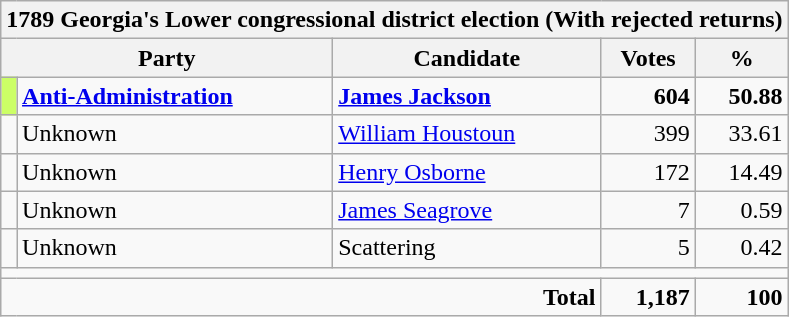<table class=wikitable style=text-align:right>
<tr>
<th colspan="5">1789 Georgia's Lower congressional district election (With rejected returns)</th>
</tr>
<tr>
<th colspan=2>Party</th>
<th>Candidate</th>
<th>Votes</th>
<th>%</th>
</tr>
<tr>
<td bgcolor=#CCFF66></td>
<td align=left><strong><a href='#'>Anti-Administration</a></strong></td>
<td align=left><strong><a href='#'>James Jackson</a></strong></td>
<td><strong>604</strong></td>
<td><strong>50.88</strong></td>
</tr>
<tr>
<td></td>
<td align=left>Unknown</td>
<td align=left><a href='#'>William Houstoun</a></td>
<td>399</td>
<td>33.61</td>
</tr>
<tr>
<td></td>
<td align=left>Unknown</td>
<td align=left><a href='#'>Henry Osborne</a></td>
<td>172</td>
<td>14.49</td>
</tr>
<tr>
<td></td>
<td align=left>Unknown</td>
<td align=left><a href='#'>James Seagrove</a></td>
<td>7</td>
<td>0.59</td>
</tr>
<tr>
<td></td>
<td align=left>Unknown</td>
<td align=left>Scattering</td>
<td>5</td>
<td>0.42</td>
</tr>
<tr>
<td colspan=12></td>
</tr>
<tr>
<td colspan=3><strong>Total</strong></td>
<td><strong>1,187</strong></td>
<td><strong>100</strong></td>
</tr>
</table>
